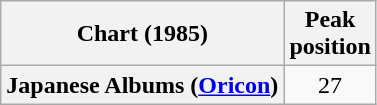<table class="wikitable plainrowheaders" style="text-align:center">
<tr>
<th scope="col">Chart (1985)</th>
<th scope="col">Peak<br> position</th>
</tr>
<tr>
<th scope="row">Japanese Albums (<a href='#'>Oricon</a>)</th>
<td>27</td>
</tr>
</table>
